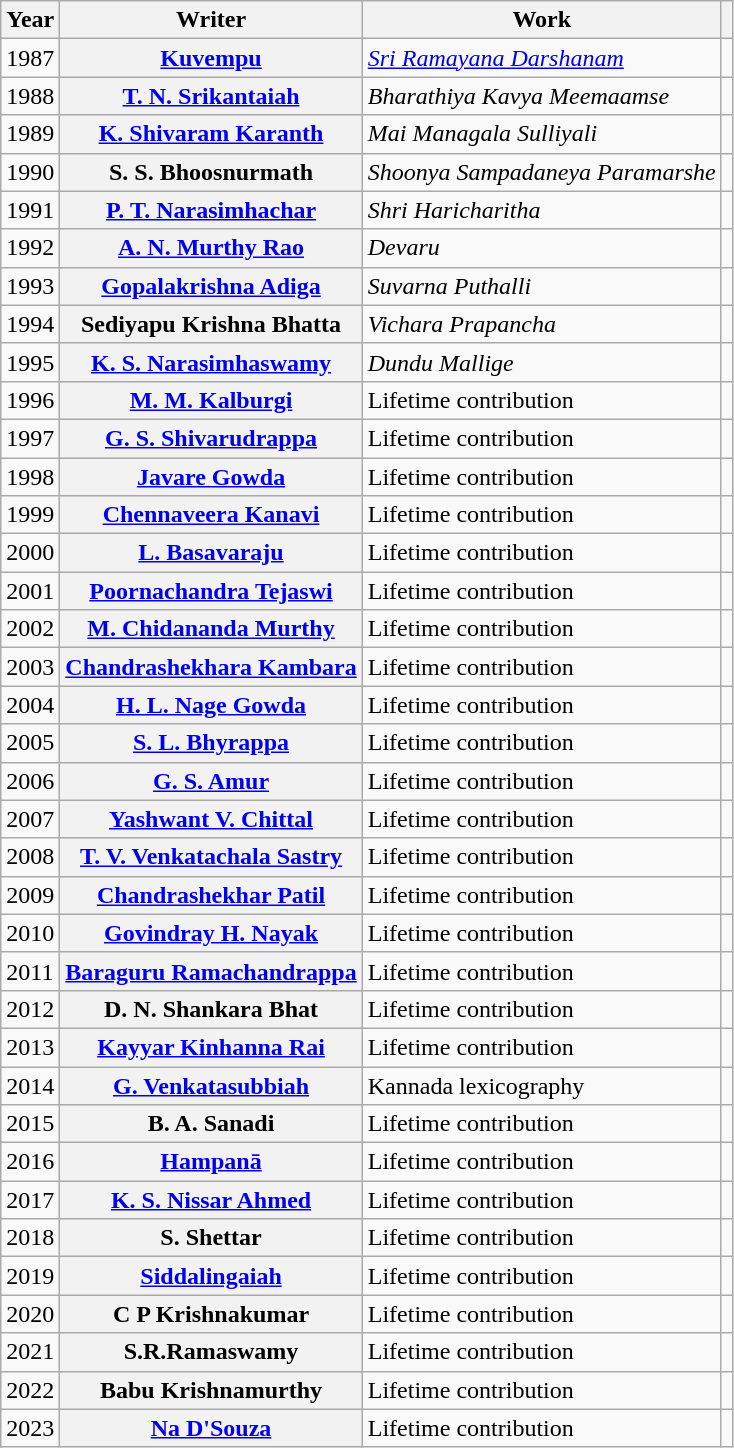<table class="wikitable sortable plainrowheaders">
<tr>
<th scope="col">Year</th>
<th scope="col">Writer</th>
<th scope="col">Work</th>
<th scope="col" class="unsortable"></th>
</tr>
<tr>
<td>1987</td>
<th scope="row"><a href='#'>Kuvempu</a></th>
<td><em><a href='#'>Sri Ramayana Darshanam</a></em></td>
<td></td>
</tr>
<tr>
<td>1988</td>
<th scope="row"><a href='#'>T. N. Srikantaiah</a></th>
<td><em>Bharathiya Kavya Meemaamse</em></td>
<td></td>
</tr>
<tr>
<td>1989</td>
<th scope="row"><a href='#'>K. Shivaram Karanth</a></th>
<td><em>Mai Managala Sulliyali</em></td>
<td></td>
</tr>
<tr>
<td>1990</td>
<th scope="row">S. S. Bhoosnurmath</th>
<td><em>Shoonya Sampadaneya Paramarshe</em></td>
<td></td>
</tr>
<tr>
<td>1991</td>
<th scope="row"><a href='#'>P. T. Narasimhachar</a></th>
<td><em>Shri Haricharitha</em></td>
<td></td>
</tr>
<tr>
<td>1992</td>
<th scope="row"><a href='#'>A. N. Murthy Rao</a></th>
<td><em>Devaru</em></td>
<td></td>
</tr>
<tr>
<td>1993</td>
<th scope="row"><a href='#'>Gopalakrishna Adiga</a></th>
<td><em>Suvarna Puthalli</em></td>
<td></td>
</tr>
<tr>
<td>1994</td>
<th scope="row">Sediyapu Krishna Bhatta</th>
<td><em>Vichara Prapancha</em></td>
<td></td>
</tr>
<tr>
<td>1995</td>
<th scope="row"><a href='#'>K. S. Narasimhaswamy</a></th>
<td><em>Dundu Mallige</em></td>
<td></td>
</tr>
<tr>
<td>1996</td>
<th scope="row"><a href='#'>M. M. Kalburgi</a></th>
<td>Lifetime contribution</td>
<td></td>
</tr>
<tr>
<td>1997</td>
<th scope="row"><a href='#'>G. S. Shivarudrappa</a></th>
<td>Lifetime contribution</td>
<td></td>
</tr>
<tr>
<td>1998</td>
<th scope="row"><a href='#'>Javare Gowda</a></th>
<td>Lifetime contribution</td>
<td></td>
</tr>
<tr>
<td>1999</td>
<th scope="row"><a href='#'>Chennaveera Kanavi</a></th>
<td>Lifetime contribution</td>
<td></td>
</tr>
<tr>
<td>2000</td>
<th scope="row"><a href='#'>L. Basavaraju</a></th>
<td>Lifetime contribution</td>
<td></td>
</tr>
<tr>
<td>2001</td>
<th scope="row"><a href='#'>Poornachandra Tejaswi</a></th>
<td>Lifetime contribution</td>
<td></td>
</tr>
<tr>
<td>2002</td>
<th scope="row"><a href='#'>M. Chidananda Murthy</a></th>
<td>Lifetime contribution</td>
<td></td>
</tr>
<tr>
<td>2003</td>
<th scope="row"><a href='#'>Chandrashekhara Kambara</a></th>
<td>Lifetime contribution</td>
<td></td>
</tr>
<tr>
<td>2004</td>
<th scope="row"><a href='#'>H. L. Nage Gowda</a></th>
<td>Lifetime contribution</td>
<td></td>
</tr>
<tr>
<td>2005</td>
<th scope="row"><a href='#'>S. L. Bhyrappa</a></th>
<td>Lifetime contribution</td>
<td></td>
</tr>
<tr>
<td>2006</td>
<th scope="row"><a href='#'>G. S. Amur</a></th>
<td>Lifetime contribution</td>
<td></td>
</tr>
<tr>
<td>2007</td>
<th scope="row"><a href='#'>Yashwant V. Chittal</a></th>
<td>Lifetime contribution</td>
<td></td>
</tr>
<tr>
<td>2008</td>
<th scope="row"><a href='#'>T. V. Venkatachala Sastry</a></th>
<td>Lifetime contribution</td>
<td></td>
</tr>
<tr>
<td>2009</td>
<th scope="row"><a href='#'>Chandrashekhar Patil</a></th>
<td>Lifetime contribution</td>
<td></td>
</tr>
<tr>
<td>2010</td>
<th scope="row"><a href='#'>Govindray H. Nayak</a></th>
<td>Lifetime contribution</td>
<td></td>
</tr>
<tr>
<td>2011</td>
<th scope="row"><a href='#'>Baraguru Ramachandrappa</a></th>
<td>Lifetime contribution</td>
<td></td>
</tr>
<tr>
<td>2012</td>
<th scope="row">D. N. Shankara Bhat</th>
<td>Lifetime contribution</td>
<td></td>
</tr>
<tr>
<td>2013</td>
<th scope="row"><a href='#'>Kayyar Kinhanna Rai</a></th>
<td>Lifetime contribution</td>
<td></td>
</tr>
<tr>
<td>2014</td>
<th scope="row"><a href='#'>G. Venkatasubbiah</a></th>
<td>Kannada lexicography</td>
<td></td>
</tr>
<tr>
<td>2015</td>
<th scope="row">B. A. Sanadi</th>
<td>Lifetime contribution</td>
<td></td>
</tr>
<tr>
<td>2016</td>
<th scope="row"><a href='#'>Hampanā</a></th>
<td>Lifetime contribution</td>
<td></td>
</tr>
<tr>
<td>2017</td>
<th scope="row"><a href='#'>K. S. Nissar Ahmed</a></th>
<td>Lifetime contribution</td>
<td></td>
</tr>
<tr>
<td>2018</td>
<th scope="row">S. Shettar</th>
<td>Lifetime contribution</td>
<td></td>
</tr>
<tr>
<td>2019</td>
<th scope="row"><a href='#'>Siddalingaiah</a></th>
<td>Lifetime contribution</td>
<td></td>
</tr>
<tr>
<td>2020</td>
<th scope="row">C P Krishnakumar</th>
<td>Lifetime contribution</td>
<td></td>
</tr>
<tr>
<td>2021</td>
<th scope="row">S.R.Ramaswamy</th>
<td>Lifetime contribution</td>
<td></td>
</tr>
<tr>
<td>2022</td>
<th scope="row">Babu Krishnamurthy</th>
<td>Lifetime contribution</td>
<td></td>
</tr>
<tr>
<td>2023</td>
<th scope="row"><a href='#'>Na D'Souza</a></th>
<td>Lifetime contribution</td>
<td></td>
</tr>
</table>
